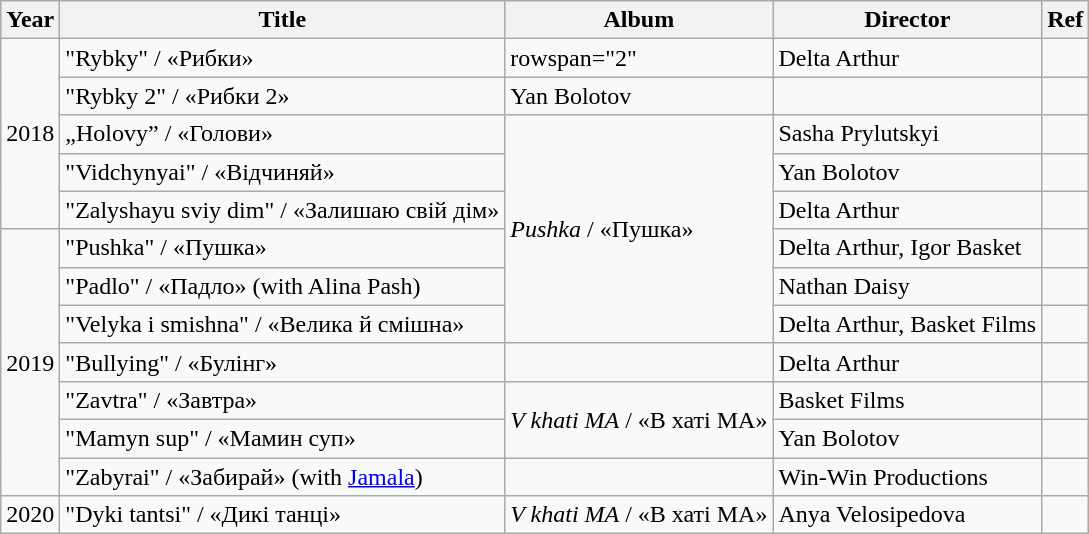<table class="wikitable">
<tr>
<th>Year</th>
<th>Title</th>
<th>Album</th>
<th>Director</th>
<th>Ref</th>
</tr>
<tr>
<td rowspan="5">2018</td>
<td>"Rybky" / «Рибки»</td>
<td>rowspan="2" </td>
<td>Delta Arthur</td>
<td></td>
</tr>
<tr>
<td>"Rybky 2" / «Рибки 2»</td>
<td>Yan Bolotov</td>
<td></td>
</tr>
<tr>
<td>„Holovy” / «Голови»</td>
<td rowspan="6"><em>Pushka</em> / «Пушка»</td>
<td>Sasha Prylutskyi</td>
<td></td>
</tr>
<tr>
<td>"Vidchynyai" / «Відчиняй»</td>
<td>Yan Bolotov</td>
<td></td>
</tr>
<tr>
<td>"Zalyshayu sviy dim" /  «Залишаю свій дім»</td>
<td>Delta Arthur</td>
<td></td>
</tr>
<tr>
<td rowspan="7">2019</td>
<td>"Pushka" / «Пушка»</td>
<td>Delta Arthur, Igor Basket</td>
<td></td>
</tr>
<tr>
<td>"Padlo" / «Падло» (with Alina Pash)</td>
<td>Nathan Daisy</td>
<td></td>
</tr>
<tr>
<td>"Velyka i smishna" / «Велика й смішна»</td>
<td>Delta Arthur, Basket Films</td>
<td></td>
</tr>
<tr>
<td>"Bullying" / «Булiнг»</td>
<td></td>
<td>Delta Arthur</td>
<td></td>
</tr>
<tr>
<td>"Zavtra" / «Завтра»</td>
<td rowspan="2"><em>V khati MA</em> / «В хаті МА»</td>
<td>Basket Films</td>
<td></td>
</tr>
<tr>
<td>"Mamyn sup" / «Мамин суп»</td>
<td>Yan Bolotov</td>
<td></td>
</tr>
<tr>
<td>"Zabyrai" / «Забирай» (with <a href='#'>Jamala</a>)</td>
<td></td>
<td>Win-Win Productions</td>
<td></td>
</tr>
<tr>
<td>2020</td>
<td>"Dyki tantsi" / «Дикі танці»</td>
<td><em>V khati MA</em> / «В хаті МА»</td>
<td>Anya Velosipedova</td>
<td></td>
</tr>
</table>
